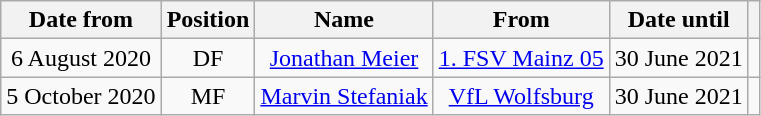<table class="wikitable"  style="text-align:center;">
<tr>
<th>Date from</th>
<th>Position</th>
<th>Name</th>
<th>From</th>
<th>Date until</th>
<th></th>
</tr>
<tr>
<td>6 August 2020</td>
<td>DF</td>
<td><a href='#'>Jonathan Meier</a></td>
<td><a href='#'>1. FSV Mainz 05</a></td>
<td>30 June 2021</td>
<td></td>
</tr>
<tr>
<td>5 October 2020</td>
<td>MF</td>
<td><a href='#'>Marvin Stefaniak</a></td>
<td><a href='#'>VfL Wolfsburg</a></td>
<td>30 June 2021</td>
<td></td>
</tr>
</table>
